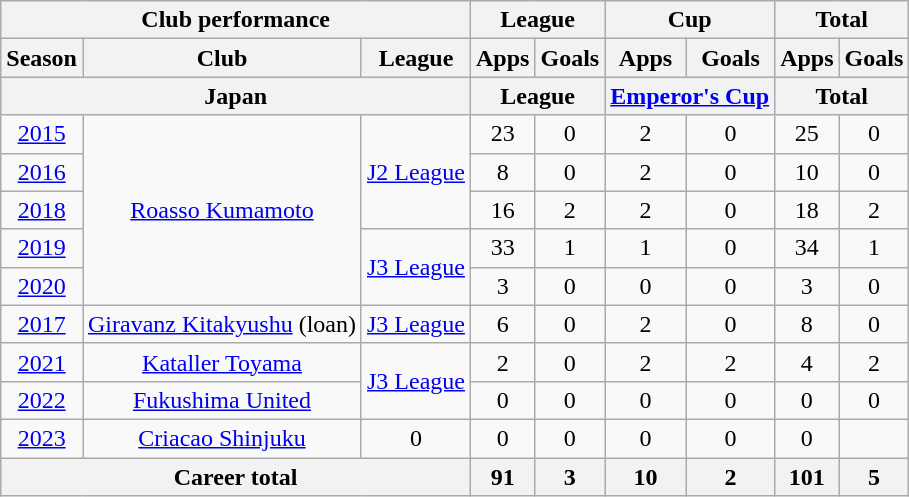<table class="wikitable" style="text-align:center">
<tr>
<th colspan=3>Club performance</th>
<th colspan=2>League</th>
<th colspan=2>Cup</th>
<th colspan=2>Total</th>
</tr>
<tr>
<th>Season</th>
<th>Club</th>
<th>League</th>
<th>Apps</th>
<th>Goals</th>
<th>Apps</th>
<th>Goals</th>
<th>Apps</th>
<th>Goals</th>
</tr>
<tr>
<th colspan=3>Japan</th>
<th colspan=2>League</th>
<th colspan=2><a href='#'>Emperor's Cup</a></th>
<th colspan=2>Total</th>
</tr>
<tr>
<td><a href='#'>2015</a></td>
<td rowspan="5"><a href='#'>Roasso Kumamoto</a></td>
<td rowspan="3"><a href='#'>J2 League</a></td>
<td>23</td>
<td>0</td>
<td>2</td>
<td>0</td>
<td>25</td>
<td>0</td>
</tr>
<tr>
<td><a href='#'>2016</a></td>
<td>8</td>
<td>0</td>
<td>2</td>
<td>0</td>
<td>10</td>
<td>0</td>
</tr>
<tr>
<td><a href='#'>2018</a></td>
<td>16</td>
<td>2</td>
<td>2</td>
<td>0</td>
<td>18</td>
<td>2</td>
</tr>
<tr>
<td><a href='#'>2019</a></td>
<td rowspan="2"><a href='#'>J3 League</a></td>
<td>33</td>
<td>1</td>
<td>1</td>
<td>0</td>
<td>34</td>
<td>1</td>
</tr>
<tr>
<td><a href='#'>2020</a></td>
<td>3</td>
<td>0</td>
<td>0</td>
<td>0</td>
<td>3</td>
<td>0</td>
</tr>
<tr>
<td><a href='#'>2017</a></td>
<td><a href='#'>Giravanz Kitakyushu</a> (loan)</td>
<td><a href='#'>J3 League</a></td>
<td>6</td>
<td>0</td>
<td>2</td>
<td>0</td>
<td>8</td>
<td>0</td>
</tr>
<tr>
<td><a href='#'>2021</a></td>
<td><a href='#'>Kataller Toyama</a></td>
<td rowspan=2><a href='#'>J3 League</a></td>
<td>2</td>
<td>0</td>
<td>2</td>
<td>2</td>
<td>4</td>
<td>2</td>
</tr>
<tr>
<td><a href='#'>2022</a></td>
<td><a href='#'>Fukushima United</a></td>
<td>0</td>
<td>0</td>
<td>0</td>
<td>0</td>
<td>0</td>
<td>0</td>
</tr>
<tr>
<td><a href='#'>2023</a></td>
<td><a href='#'>Criacao Shinjuku</a></td>
<td>0</td>
<td>0</td>
<td>0</td>
<td>0</td>
<td>0</td>
<td>0</td>
</tr>
<tr>
<th colspan=3>Career total</th>
<th>91</th>
<th>3</th>
<th>10</th>
<th>2</th>
<th>101</th>
<th>5</th>
</tr>
</table>
